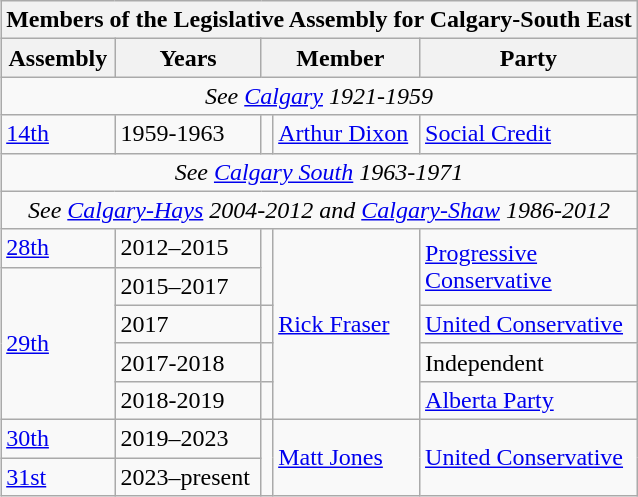<table class="wikitable" align=right>
<tr>
<th colspan=5>Members of the Legislative Assembly for Calgary-South East</th>
</tr>
<tr>
<th>Assembly</th>
<th>Years</th>
<th colspan="2">Member</th>
<th>Party</th>
</tr>
<tr>
<td align="center" colspan=5><em>See <a href='#'>Calgary</a> 1921-1959</em></td>
</tr>
<tr>
<td><a href='#'>14th</a></td>
<td>1959-1963</td>
<td></td>
<td><a href='#'>Arthur Dixon</a></td>
<td><a href='#'>Social Credit</a></td>
</tr>
<tr>
<td align="center" colspan=5><em>See <a href='#'>Calgary South</a> 1963-1971</em></td>
</tr>
<tr>
<td align="center" colspan=5><em>See <a href='#'>Calgary-Hays</a> 2004-2012 and <a href='#'>Calgary-Shaw</a> 1986-2012</em></td>
</tr>
<tr>
<td><a href='#'>28th</a></td>
<td>2012–2015</td>
<td rowspan=2 ></td>
<td rowspan=5><a href='#'>Rick Fraser</a></td>
<td rowspan=2><a href='#'>Progressive<br>Conservative</a></td>
</tr>
<tr>
<td rowspan=4><a href='#'>29th</a></td>
<td>2015–2017</td>
</tr>
<tr>
<td>2017</td>
<td></td>
<td><a href='#'>United Conservative</a></td>
</tr>
<tr>
<td>2017-2018</td>
<td></td>
<td>Independent</td>
</tr>
<tr>
<td>2018-2019</td>
<td></td>
<td><a href='#'>Alberta Party</a></td>
</tr>
<tr>
<td><a href='#'>30th</a></td>
<td>2019–2023</td>
<td rowspan=2 ></td>
<td rowspan=2><a href='#'>Matt Jones</a></td>
<td rowspan=2><a href='#'>United Conservative</a></td>
</tr>
<tr>
<td><a href='#'>31st</a></td>
<td>2023–present</td>
</tr>
</table>
